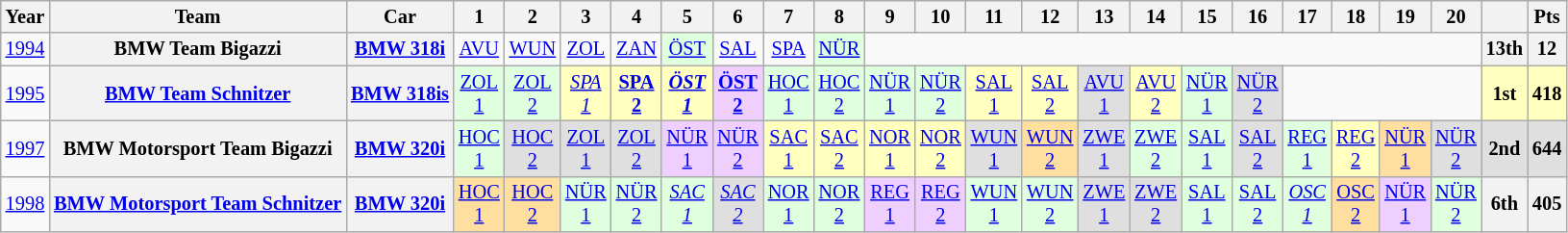<table class="wikitable" style="text-align:center; font-size:85%">
<tr>
<th>Year</th>
<th>Team</th>
<th>Car</th>
<th>1</th>
<th>2</th>
<th>3</th>
<th>4</th>
<th>5</th>
<th>6</th>
<th>7</th>
<th>8</th>
<th>9</th>
<th>10</th>
<th>11</th>
<th>12</th>
<th>13</th>
<th>14</th>
<th>15</th>
<th>16</th>
<th>17</th>
<th>18</th>
<th>19</th>
<th>20</th>
<th></th>
<th>Pts</th>
</tr>
<tr>
<td><a href='#'>1994</a></td>
<th nowrap>BMW Team Bigazzi</th>
<th nowrap><a href='#'>BMW 318i</a></th>
<td><a href='#'>AVU</a></td>
<td><a href='#'>WUN</a></td>
<td><a href='#'>ZOL</a></td>
<td><a href='#'>ZAN</a></td>
<td style="background:#DFFFDF;"><a href='#'>ÖST</a><br></td>
<td><a href='#'>SAL</a></td>
<td><a href='#'>SPA</a></td>
<td style="background:#DFFFDF;"><a href='#'>NÜR</a><br></td>
<td colspan=12></td>
<th>13th</th>
<th>12</th>
</tr>
<tr>
<td><a href='#'>1995</a></td>
<th nowrap><a href='#'>BMW Team Schnitzer</a></th>
<th nowrap><a href='#'>BMW 318is</a></th>
<td style="background:#DFFFDF;"><a href='#'>ZOL<br>1</a><br></td>
<td style="background:#DFFFDF;"><a href='#'>ZOL<br>2</a><br></td>
<td style="background:#FFFFBF;"><em><a href='#'>SPA<br>1</a></em><br></td>
<td style="background:#FFFFBF;"><strong><a href='#'>SPA<br>2</a></strong><br></td>
<td style="background:#FFFFBF;"><strong><em><a href='#'>ÖST<br>1</a></em></strong><br></td>
<td style="background:#EFCFFF;"><strong><a href='#'>ÖST<br>2</a></strong><br></td>
<td style="background:#DFFFDF;"><a href='#'>HOC<br>1</a><br></td>
<td style="background:#DFFFDF;"><a href='#'>HOC<br>2</a><br></td>
<td style="background:#DFFFDF;"><a href='#'>NÜR<br>1</a><br></td>
<td style="background:#DFFFDF;"><a href='#'>NÜR<br>2</a><br></td>
<td style="background:#FFFFBF;"><a href='#'>SAL<br>1</a><br></td>
<td style="background:#FFFFBF;"><a href='#'>SAL<br>2</a><br></td>
<td style="background:#DFDFDF;"><a href='#'>AVU<br>1</a><br></td>
<td style="background:#FFFFBF;"><a href='#'>AVU<br>2</a><br></td>
<td style="background:#DFFFDF;"><a href='#'>NÜR<br>1</a><br></td>
<td style="background:#DFDFDF;"><a href='#'>NÜR<br>2</a><br></td>
<td colspan=4></td>
<th style="background:#FFFFBF;">1st</th>
<th style="background:#FFFFBF;">418</th>
</tr>
<tr>
<td><a href='#'>1997</a></td>
<th nowrap>BMW Motorsport Team Bigazzi</th>
<th nowrap><a href='#'>BMW 320i</a></th>
<td style="background:#DFFFDF;"><a href='#'>HOC<br>1</a><br></td>
<td style="background:#DFDFDF;"><a href='#'>HOC<br>2</a><br></td>
<td style="background:#DFDFDF;"><a href='#'>ZOL<br>1</a><br></td>
<td style="background:#DFDFDF;"><a href='#'>ZOL<br>2</a><br></td>
<td style="background:#EFCFFF;"><a href='#'>NÜR<br>1</a><br></td>
<td style="background:#EFCFFF;"><a href='#'>NÜR<br>2</a><br></td>
<td style="background:#FFFFBF;"><a href='#'>SAC<br>1</a><br></td>
<td style="background:#FFFFBF;"><a href='#'>SAC<br>2</a><br></td>
<td style="background:#FFFFBF;"><a href='#'>NOR<br>1</a><br></td>
<td style="background:#FFFFBF;"><a href='#'>NOR<br>2</a><br></td>
<td style="background:#DFDFDF;"><a href='#'>WUN<br>1</a><br></td>
<td style="background:#FFDF9F;"><a href='#'>WUN<br>2</a><br></td>
<td style="background:#DFDFDF;"><a href='#'>ZWE<br>1</a><br></td>
<td style="background:#DFFFDF;"><a href='#'>ZWE<br>2</a><br></td>
<td style="background:#DFFFDF;"><a href='#'>SAL<br>1</a><br></td>
<td style="background:#DFDFDF;"><a href='#'>SAL<br>2</a><br></td>
<td style="background:#DFFFDF;"><a href='#'>REG<br>1</a><br></td>
<td style="background:#FFFFBF;"><a href='#'>REG<br>2</a><br></td>
<td style="background:#FFDF9F;"><a href='#'>NÜR<br>1</a><br></td>
<td style="background:#DFDFDF;"><a href='#'>NÜR<br>2</a><br></td>
<th style="background:#DFDFDF;">2nd</th>
<th style="background:#DFDFDF;">644</th>
</tr>
<tr>
<td><a href='#'>1998</a></td>
<th nowrap><a href='#'>BMW Motorsport Team Schnitzer</a></th>
<th nowrap><a href='#'>BMW 320i</a></th>
<td style="background:#FFDF9F;"><a href='#'>HOC<br>1</a><br></td>
<td style="background:#FFDF9F;"><a href='#'>HOC<br>2</a><br></td>
<td style="background:#DFFFDF;"><a href='#'>NÜR<br>1</a><br></td>
<td style="background:#DFFFDF;"><a href='#'>NÜR<br>2</a><br></td>
<td style="background:#DFFFDF;"><em><a href='#'>SAC<br>1</a></em><br></td>
<td style="background:#DFDFDF;"><em><a href='#'>SAC<br>2</a></em><br></td>
<td style="background:#DFFFDF;"><a href='#'>NOR<br>1</a><br></td>
<td style="background:#DFFFDF;"><a href='#'>NOR<br>2</a><br></td>
<td style="background:#EFCFFF;"><a href='#'>REG<br>1</a><br></td>
<td style="background:#EFCFFF;"><a href='#'>REG<br>2</a><br></td>
<td style="background:#DFFFDF;"><a href='#'>WUN<br>1</a><br></td>
<td style="background:#DFFFDF;"><a href='#'>WUN<br>2</a><br></td>
<td style="background:#DFDFDF;"><a href='#'>ZWE<br>1</a><br></td>
<td style="background:#DFDFDF;"><a href='#'>ZWE<br>2</a><br></td>
<td style="background:#DFFFDF;"><a href='#'>SAL<br>1</a><br></td>
<td style="background:#DFFFDF;"><a href='#'>SAL<br>2</a><br></td>
<td style="background:#DFFFDF;"><em><a href='#'>OSC<br>1</a></em><br></td>
<td style="background:#FFDF9F;"><a href='#'>OSC<br>2</a><br></td>
<td style="background:#EFCFFF;"><a href='#'>NÜR<br>1</a><br></td>
<td style="background:#DFFFDF;"><a href='#'>NÜR<br>2</a><br></td>
<th>6th</th>
<th>405</th>
</tr>
</table>
